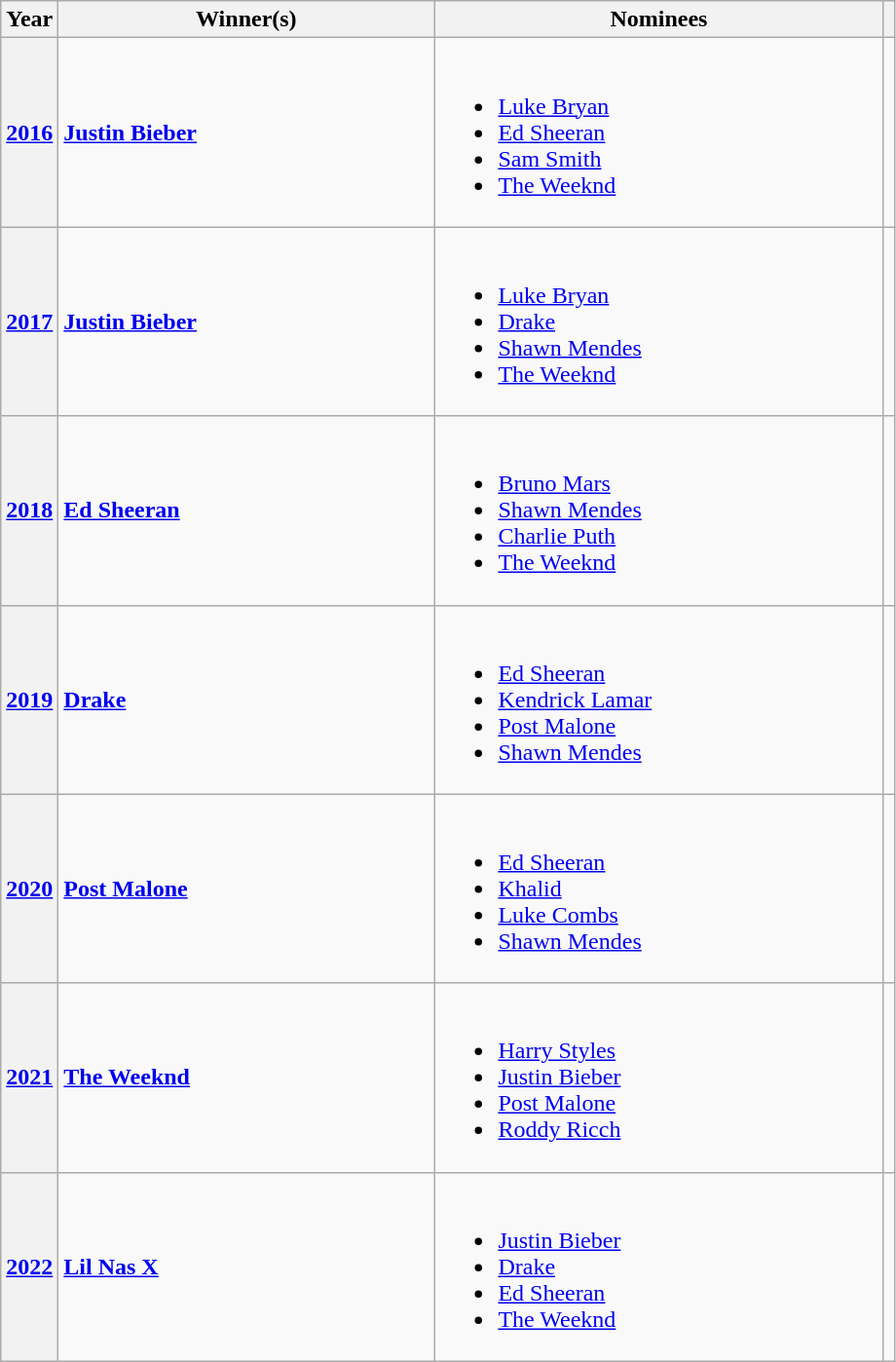<table class="wikitable sortable">
<tr>
<th scope="col">Year</th>
<th scope="col" style="width:250px;">Winner(s)</th>
<th scope="col" style="width:300px;">Nominees</th>
<th scope="col" class="unsortable"></th>
</tr>
<tr>
<th scope="row"><a href='#'>2016</a></th>
<td>  <strong><a href='#'>Justin Bieber</a></strong></td>
<td><br><ul><li> <a href='#'>Luke Bryan</a></li><li> <a href='#'>Ed Sheeran</a></li><li> <a href='#'>Sam Smith</a></li><li> <a href='#'>The Weeknd</a></li></ul></td>
<td style="text-align:center"></td>
</tr>
<tr>
<th scope="row"><a href='#'>2017</a></th>
<td>  <strong><a href='#'>Justin Bieber</a></strong></td>
<td><br><ul><li> <a href='#'>Luke Bryan</a></li><li> <a href='#'>Drake</a></li><li> <a href='#'>Shawn Mendes</a></li><li> <a href='#'>The Weeknd</a></li></ul></td>
<td style="text-align:center"></td>
</tr>
<tr>
<th scope="row"><a href='#'>2018</a></th>
<td>  <strong><a href='#'>Ed Sheeran</a></strong></td>
<td><br><ul><li> <a href='#'>Bruno Mars</a></li><li> <a href='#'>Shawn Mendes</a></li><li> <a href='#'>Charlie Puth</a></li><li> <a href='#'>The Weeknd</a></li></ul></td>
<td style="text-align:center"></td>
</tr>
<tr>
<th scope="row"><a href='#'>2019</a></th>
<td>  <strong><a href='#'>Drake</a></strong></td>
<td><br><ul><li> <a href='#'>Ed Sheeran</a></li><li> <a href='#'>Kendrick Lamar</a></li><li> <a href='#'>Post Malone</a></li><li> <a href='#'>Shawn Mendes</a></li></ul></td>
<td style="text-align:center"></td>
</tr>
<tr>
<th scope="row"><a href='#'>2020</a></th>
<td>  <strong><a href='#'>Post Malone</a></strong></td>
<td><br><ul><li> <a href='#'>Ed Sheeran</a></li><li> <a href='#'>Khalid</a></li><li> <a href='#'>Luke Combs</a></li><li> <a href='#'>Shawn Mendes</a></li></ul></td>
<td style="text-align:center"><br></td>
</tr>
<tr>
<th scope="row"><a href='#'>2021</a></th>
<td>  <strong><a href='#'>The Weeknd</a></strong></td>
<td><br><ul><li> <a href='#'>Harry Styles</a></li><li> <a href='#'>Justin Bieber</a></li><li> <a href='#'>Post Malone</a></li><li> <a href='#'>Roddy Ricch</a></li></ul></td>
<td style="text-align:center"></td>
</tr>
<tr>
<th scope="row"><a href='#'>2022</a></th>
<td>  <strong><a href='#'>Lil Nas X</a></strong></td>
<td><br><ul><li> <a href='#'>Justin Bieber</a></li><li> <a href='#'>Drake</a></li><li> <a href='#'>Ed Sheeran</a></li><li> <a href='#'>The Weeknd</a></li></ul></td>
<td style="text-align:center"></td>
</tr>
</table>
